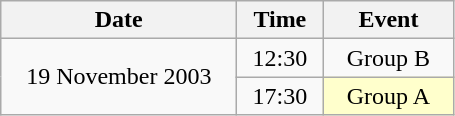<table class = "wikitable" style="text-align:center;">
<tr>
<th width=150>Date</th>
<th width=50>Time</th>
<th width=80>Event</th>
</tr>
<tr>
<td rowspan=2>19 November 2003</td>
<td>12:30</td>
<td>Group B</td>
</tr>
<tr>
<td>17:30</td>
<td bgcolor=ffffcc>Group A</td>
</tr>
</table>
